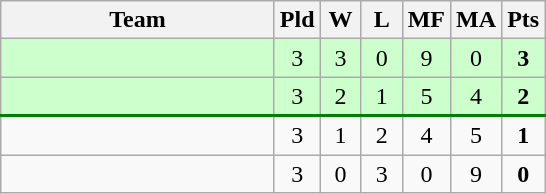<table class=wikitable style="text-align:center">
<tr>
<th width=175>Team</th>
<th width=20>Pld</th>
<th width=20>W</th>
<th width=20>L</th>
<th width=20>MF</th>
<th width=20>MA</th>
<th width=20>Pts</th>
</tr>
<tr bgcolor=ccffcc>
<td style="text-align:left"></td>
<td>3</td>
<td>3</td>
<td>0</td>
<td>9</td>
<td>0</td>
<td><strong>3</strong></td>
</tr>
<tr bgcolor=ccffcc style="border-bottom:2px solid green;">
<td style="text-align:left"></td>
<td>3</td>
<td>2</td>
<td>1</td>
<td>5</td>
<td>4</td>
<td><strong>2</strong></td>
</tr>
<tr>
<td style="text-align:left"></td>
<td>3</td>
<td>1</td>
<td>2</td>
<td>4</td>
<td>5</td>
<td><strong>1</strong></td>
</tr>
<tr>
<td style="text-align:left"></td>
<td>3</td>
<td>0</td>
<td>3</td>
<td>0</td>
<td>9</td>
<td><strong>0</strong></td>
</tr>
</table>
